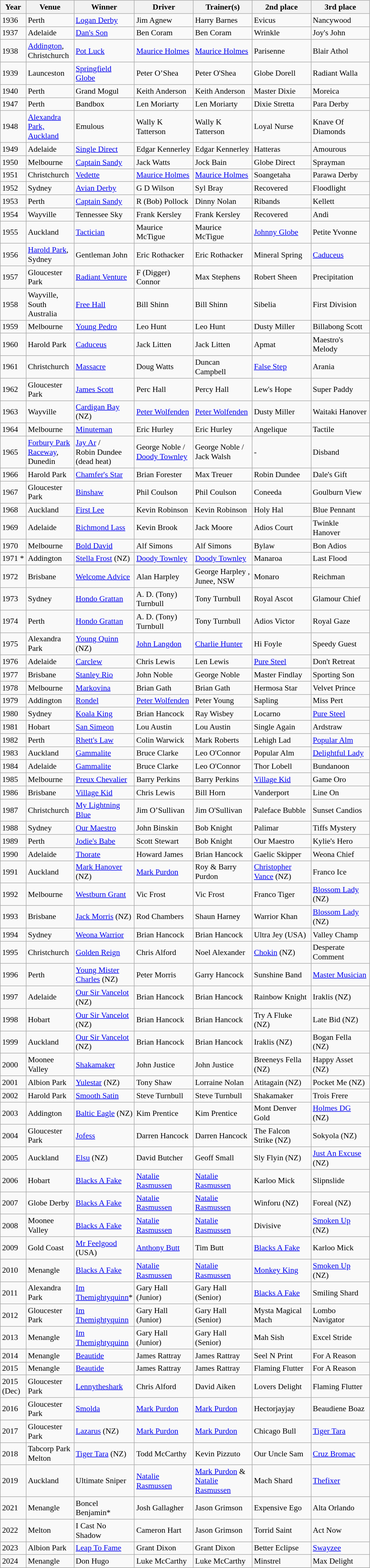<table class="wikitable sortable" style="font-size:90%">
<tr>
<th width="40px">Year<br></th>
<th width="80px">Venue<br></th>
<th width="100px">Winner<br></th>
<th width="100px">Driver<br></th>
<th width="100px">Trainer(s)<br></th>
<th width="100px">2nd place<br></th>
<th width="100px">3rd place<br></th>
</tr>
<tr>
<td>1936</td>
<td>Perth</td>
<td><a href='#'>Logan Derby</a></td>
<td>Jim Agnew</td>
<td>Harry Barnes</td>
<td>Evicus</td>
<td>Nancywood</td>
</tr>
<tr>
<td>1937</td>
<td>Adelaide</td>
<td><a href='#'>Dan's Son</a></td>
<td>Ben Coram</td>
<td>Ben Coram</td>
<td>Wrinkle</td>
<td>Joy's John</td>
</tr>
<tr>
<td>1938</td>
<td><a href='#'>Addington</a>, Christchurch</td>
<td><a href='#'>Pot Luck</a></td>
<td><a href='#'>Maurice Holmes</a></td>
<td><a href='#'>Maurice Holmes</a></td>
<td>Parisenne</td>
<td>Blair Athol</td>
</tr>
<tr>
<td>1939</td>
<td>Launceston</td>
<td><a href='#'>Springfield Globe</a></td>
<td>Peter O’Shea</td>
<td>Peter O'Shea</td>
<td>Globe Dorell</td>
<td>Radiant Walla</td>
</tr>
<tr>
<td>1940</td>
<td>Perth</td>
<td>Grand Mogul</td>
<td>Keith Anderson</td>
<td>Keith Anderson</td>
<td>Master Dixie</td>
<td>Moreica</td>
</tr>
<tr>
<td>1947</td>
<td>Perth</td>
<td>Bandbox</td>
<td>Len Moriarty</td>
<td>Len Moriarty</td>
<td>Dixie Stretta</td>
<td>Para Derby</td>
</tr>
<tr>
<td>1948</td>
<td><a href='#'>Alexandra Park, Auckland</a></td>
<td>Emulous</td>
<td>Wally K Tatterson</td>
<td>Wally K Tatterson</td>
<td>Loyal Nurse</td>
<td>Knave Of Diamonds</td>
</tr>
<tr>
<td>1949</td>
<td>Adelaide</td>
<td><a href='#'>Single Direct</a></td>
<td>Edgar Kennerley</td>
<td>Edgar Kennerley</td>
<td>Hatteras</td>
<td>Amourous</td>
</tr>
<tr>
<td>1950</td>
<td>Melbourne</td>
<td><a href='#'>Captain Sandy</a></td>
<td>Jack Watts</td>
<td>Jock Bain</td>
<td>Globe Direct</td>
<td>Sprayman</td>
</tr>
<tr>
<td>1951</td>
<td>Christchurch</td>
<td><a href='#'>Vedette</a></td>
<td><a href='#'>Maurice Holmes</a></td>
<td><a href='#'>Maurice Holmes</a></td>
<td>Soangetaha</td>
<td>Parawa Derby</td>
</tr>
<tr>
<td>1952</td>
<td>Sydney</td>
<td><a href='#'>Avian Derby</a></td>
<td>G D Wilson</td>
<td>Syl Bray</td>
<td>Recovered</td>
<td>Floodlight</td>
</tr>
<tr>
<td>1953</td>
<td>Perth</td>
<td><a href='#'>Captain Sandy</a></td>
<td>R (Bob) Pollock</td>
<td>Dinny Nolan</td>
<td>Ribands</td>
<td>Kellett</td>
</tr>
<tr>
<td>1954</td>
<td>Wayville</td>
<td>Tennessee Sky</td>
<td>Frank Kersley</td>
<td>Frank Kersley</td>
<td>Recovered</td>
<td>Andi</td>
</tr>
<tr>
<td>1955</td>
<td>Auckland</td>
<td><a href='#'>Tactician</a></td>
<td>Maurice McTigue</td>
<td>Maurice McTigue</td>
<td><a href='#'>Johnny Globe</a></td>
<td>Petite Yvonne</td>
</tr>
<tr>
<td>1956</td>
<td><a href='#'>Harold Park</a>, Sydney</td>
<td>Gentleman John</td>
<td>Eric Rothacker</td>
<td>Eric Rothacker</td>
<td>Mineral Spring</td>
<td><a href='#'>Caduceus</a></td>
</tr>
<tr>
<td>1957</td>
<td>Gloucester Park</td>
<td><a href='#'>Radiant Venture</a></td>
<td>F (Digger) Connor</td>
<td>Max Stephens</td>
<td>Robert Sheen</td>
<td>Precipitation</td>
</tr>
<tr>
<td>1958</td>
<td>Wayville, South Australia</td>
<td><a href='#'>Free Hall</a></td>
<td>Bill Shinn</td>
<td>Bill Shinn</td>
<td>Sibelia</td>
<td>First Division</td>
</tr>
<tr>
<td>1959</td>
<td>Melbourne</td>
<td><a href='#'>Young Pedro</a></td>
<td>Leo Hunt</td>
<td>Leo Hunt</td>
<td>Dusty Miller</td>
<td>Billabong Scott</td>
</tr>
<tr>
<td>1960</td>
<td>Harold Park</td>
<td><a href='#'>Caduceus</a></td>
<td>Jack Litten</td>
<td>Jack Litten</td>
<td>Apmat</td>
<td>Maestro's Melody</td>
</tr>
<tr>
<td>1961</td>
<td>Christchurch</td>
<td><a href='#'>Massacre</a></td>
<td>Doug Watts</td>
<td>Duncan Campbell</td>
<td><a href='#'>False Step</a></td>
<td>Arania</td>
</tr>
<tr>
<td>1962</td>
<td>Gloucester Park</td>
<td><a href='#'>James Scott</a></td>
<td>Perc Hall</td>
<td>Percy Hall</td>
<td>Lew's Hope</td>
<td>Super Paddy</td>
</tr>
<tr>
<td>1963</td>
<td>Wayville</td>
<td><a href='#'>Cardigan Bay</a> (NZ)</td>
<td><a href='#'>Peter Wolfenden</a></td>
<td><a href='#'>Peter Wolfenden</a></td>
<td>Dusty Miller</td>
<td>Waitaki Hanover</td>
</tr>
<tr>
<td>1964</td>
<td>Melbourne</td>
<td><a href='#'>Minuteman</a></td>
<td>Eric Hurley</td>
<td>Eric Hurley</td>
<td>Angelique</td>
<td>Tactile</td>
</tr>
<tr>
<td>1965</td>
<td><a href='#'>Forbury Park Raceway</a>, Dunedin</td>
<td><a href='#'>Jay Ar</a> /<br>Robin Dundee (dead heat)</td>
<td>George Noble /<br><a href='#'>Doody Townley</a></td>
<td>George Noble /<br>Jack Walsh</td>
<td>-</td>
<td>Disband</td>
</tr>
<tr>
<td>1966</td>
<td>Harold Park</td>
<td><a href='#'>Chamfer's Star</a></td>
<td>Brian Forester</td>
<td>Max Treuer</td>
<td>Robin Dundee</td>
<td>Dale's Gift</td>
</tr>
<tr>
<td>1967</td>
<td>Gloucester Park</td>
<td><a href='#'>Binshaw</a></td>
<td>Phil Coulson</td>
<td>Phil Coulson</td>
<td>Coneeda</td>
<td>Goulburn View</td>
</tr>
<tr>
<td>1968</td>
<td>Auckland</td>
<td><a href='#'>First Lee</a></td>
<td>Kevin Robinson</td>
<td>Kevin Robinson</td>
<td>Holy Hal</td>
<td>Blue Pennant</td>
</tr>
<tr>
<td>1969</td>
<td>Adelaide</td>
<td><a href='#'>Richmond Lass</a></td>
<td>Kevin Brook</td>
<td>Jack Moore</td>
<td>Adios Court</td>
<td>Twinkle Hanover</td>
</tr>
<tr>
<td>1970</td>
<td>Melbourne</td>
<td><a href='#'>Bold David</a></td>
<td>Alf Simons</td>
<td>Alf Simons</td>
<td>Bylaw</td>
<td>Bon Adios</td>
</tr>
<tr>
<td>1971 *</td>
<td>Addington</td>
<td><a href='#'>Stella Frost</a> (NZ)</td>
<td><a href='#'>Doody Townley</a></td>
<td><a href='#'>Doody Townley</a></td>
<td>Manaroa</td>
<td>Last Flood</td>
</tr>
<tr>
<td>1972</td>
<td>Brisbane</td>
<td><a href='#'>Welcome Advice</a></td>
<td>Alan Harpley</td>
<td>George Harpley , Junee, NSW</td>
<td>Monaro</td>
<td>Reichman</td>
</tr>
<tr>
<td>1973</td>
<td>Sydney</td>
<td><a href='#'>Hondo Grattan</a></td>
<td>A. D. (Tony) Turnbull</td>
<td>Tony Turnbull</td>
<td>Royal Ascot</td>
<td>Glamour Chief</td>
</tr>
<tr>
<td>1974</td>
<td>Perth</td>
<td><a href='#'>Hondo Grattan</a></td>
<td>A. D. (Tony) Turnbull</td>
<td>Tony Turnbull</td>
<td>Adios Victor</td>
<td>Royal Gaze</td>
</tr>
<tr>
<td>1975</td>
<td>Alexandra Park</td>
<td><a href='#'>Young Quinn</a> (NZ)</td>
<td><a href='#'>John Langdon</a></td>
<td><a href='#'>Charlie Hunter</a></td>
<td>Hi Foyle</td>
<td>Speedy Guest</td>
</tr>
<tr>
<td>1976</td>
<td>Adelaide</td>
<td><a href='#'>Carclew</a></td>
<td>Chris Lewis</td>
<td>Len Lewis</td>
<td><a href='#'>Pure Steel</a></td>
<td>Don't Retreat</td>
</tr>
<tr>
<td>1977</td>
<td>Brisbane</td>
<td><a href='#'>Stanley Rio</a></td>
<td>John Noble</td>
<td>George Noble</td>
<td>Master Findlay</td>
<td>Sporting Son</td>
</tr>
<tr>
<td>1978</td>
<td>Melbourne</td>
<td><a href='#'>Markovina</a></td>
<td>Brian Gath</td>
<td>Brian Gath</td>
<td>Hermosa Star</td>
<td>Velvet Prince</td>
</tr>
<tr>
<td>1979</td>
<td>Addington</td>
<td><a href='#'>Rondel</a></td>
<td><a href='#'>Peter Wolfenden</a></td>
<td>Peter Young</td>
<td>Sapling</td>
<td>Miss Pert</td>
</tr>
<tr>
<td>1980</td>
<td>Sydney</td>
<td><a href='#'>Koala King</a></td>
<td>Brian Hancock</td>
<td>Ray Wisbey</td>
<td>Locarno</td>
<td><a href='#'>Pure Steel</a></td>
</tr>
<tr>
<td>1981</td>
<td>Hobart</td>
<td><a href='#'>San Simeon</a></td>
<td>Lou Austin</td>
<td>Lou Austin</td>
<td>Single Again</td>
<td>Ardstraw</td>
</tr>
<tr>
<td>1982</td>
<td>Perth</td>
<td><a href='#'>Rhett's Law</a></td>
<td>Colin Warwick</td>
<td>Mark Roberts</td>
<td>Lehigh Lad</td>
<td><a href='#'>Popular Alm</a></td>
</tr>
<tr>
<td>1983</td>
<td>Auckland</td>
<td><a href='#'>Gammalite</a></td>
<td>Bruce Clarke</td>
<td>Leo O'Connor</td>
<td>Popular Alm</td>
<td><a href='#'>Delightful Lady</a></td>
</tr>
<tr>
<td>1984</td>
<td>Adelaide</td>
<td><a href='#'>Gammalite</a></td>
<td>Bruce Clarke</td>
<td>Leo O'Connor</td>
<td>Thor Lobell</td>
<td>Bundanoon</td>
</tr>
<tr>
<td>1985</td>
<td>Melbourne</td>
<td><a href='#'>Preux Chevalier</a></td>
<td>Barry Perkins</td>
<td>Barry Perkins</td>
<td><a href='#'>Village Kid</a></td>
<td>Game Oro</td>
</tr>
<tr>
<td>1986</td>
<td>Brisbane</td>
<td><a href='#'>Village Kid</a></td>
<td>Chris Lewis</td>
<td>Bill Horn</td>
<td>Vanderport</td>
<td>Line On</td>
</tr>
<tr>
<td>1987</td>
<td>Christchurch</td>
<td><a href='#'>My Lightning Blue</a></td>
<td>Jim O’Sullivan</td>
<td>Jim O'Sullivan</td>
<td>Paleface Bubble</td>
<td>Sunset Candios</td>
</tr>
<tr>
<td>1988</td>
<td>Sydney</td>
<td><a href='#'>Our Maestro</a></td>
<td>John Binskin</td>
<td>Bob Knight</td>
<td>Palimar</td>
<td>Tiffs Mystery</td>
</tr>
<tr>
<td>1989</td>
<td>Perth</td>
<td><a href='#'>Jodie's Babe</a></td>
<td>Scott Stewart</td>
<td>Bob Knight</td>
<td>Our Maestro</td>
<td>Kylie's Hero</td>
</tr>
<tr>
<td>1990</td>
<td>Adelaide</td>
<td><a href='#'>Thorate</a></td>
<td>Howard James</td>
<td>Brian Hancock</td>
<td>Gaelic Skipper</td>
<td>Weona Chief</td>
</tr>
<tr>
<td>1991</td>
<td>Auckland</td>
<td><a href='#'>Mark Hanover</a> (NZ)</td>
<td><a href='#'>Mark Purdon</a></td>
<td>Roy & Barry Purdon</td>
<td><a href='#'>Christopher Vance</a> (NZ)</td>
<td>Franco Ice</td>
</tr>
<tr>
<td>1992</td>
<td>Melbourne</td>
<td><a href='#'>Westburn Grant</a></td>
<td>Vic Frost</td>
<td>Vic Frost</td>
<td>Franco Tiger</td>
<td><a href='#'>Blossom Lady</a> (NZ)</td>
</tr>
<tr>
<td>1993</td>
<td>Brisbane</td>
<td><a href='#'>Jack Morris</a> (NZ)</td>
<td>Rod Chambers</td>
<td>Shaun Harney</td>
<td>Warrior Khan</td>
<td><a href='#'>Blossom Lady</a> (NZ)</td>
</tr>
<tr>
<td>1994</td>
<td>Sydney</td>
<td><a href='#'>Weona Warrior</a></td>
<td>Brian Hancock</td>
<td>Brian Hancock</td>
<td>Ultra Jey (USA)</td>
<td>Valley Champ</td>
</tr>
<tr>
<td>1995</td>
<td>Christchurch</td>
<td><a href='#'>Golden Reign</a></td>
<td>Chris Alford</td>
<td>Noel Alexander</td>
<td><a href='#'>Chokin</a> (NZ)</td>
<td>Desperate Comment</td>
</tr>
<tr>
<td>1996</td>
<td>Perth</td>
<td><a href='#'>Young Mister Charles</a> (NZ)</td>
<td>Peter Morris</td>
<td>Garry Hancock</td>
<td>Sunshine Band</td>
<td><a href='#'>Master Musician</a></td>
</tr>
<tr>
<td>1997</td>
<td>Adelaide</td>
<td><a href='#'>Our Sir Vancelot</a> (NZ)</td>
<td>Brian Hancock</td>
<td>Brian Hancock</td>
<td>Rainbow Knight</td>
<td>Iraklis (NZ)</td>
</tr>
<tr>
<td>1998</td>
<td>Hobart</td>
<td><a href='#'>Our Sir Vancelot</a> (NZ)</td>
<td>Brian Hancock</td>
<td>Brian Hancock</td>
<td>Try A Fluke (NZ)</td>
<td>Late Bid (NZ)</td>
</tr>
<tr>
<td>1999</td>
<td>Auckland</td>
<td><a href='#'>Our Sir Vancelot</a> (NZ)</td>
<td>Brian Hancock</td>
<td>Brian Hancock</td>
<td>Iraklis (NZ)</td>
<td>Bogan Fella (NZ)</td>
</tr>
<tr>
<td>2000</td>
<td>Moonee Valley</td>
<td><a href='#'>Shakamaker</a></td>
<td>John Justice</td>
<td>John Justice</td>
<td>Breeneys Fella (NZ)</td>
<td>Happy Asset (NZ)</td>
</tr>
<tr>
<td>2001</td>
<td>Albion Park</td>
<td><a href='#'>Yulestar</a> (NZ)</td>
<td>Tony Shaw</td>
<td>Lorraine Nolan</td>
<td>Atitagain (NZ)</td>
<td>Pocket Me (NZ)</td>
</tr>
<tr>
<td>2002</td>
<td>Harold Park</td>
<td><a href='#'>Smooth Satin</a></td>
<td>Steve Turnbull</td>
<td>Steve Turnbull</td>
<td>Shakamaker</td>
<td>Trois Frere</td>
</tr>
<tr>
<td>2003</td>
<td>Addington</td>
<td><a href='#'>Baltic Eagle</a> (NZ)</td>
<td>Kim Prentice</td>
<td>Kim Prentice</td>
<td>Mont Denver Gold</td>
<td><a href='#'>Holmes DG</a> (NZ)</td>
</tr>
<tr>
<td>2004</td>
<td>Gloucester Park</td>
<td><a href='#'>Jofess</a></td>
<td>Darren Hancock</td>
<td>Darren Hancock</td>
<td>The Falcon Strike (NZ)</td>
<td>Sokyola (NZ)</td>
</tr>
<tr>
<td>2005</td>
<td>Auckland</td>
<td><a href='#'>Elsu</a> (NZ)</td>
<td>David Butcher</td>
<td>Geoff Small</td>
<td>Sly Flyin (NZ)</td>
<td><a href='#'>Just An Excuse</a> (NZ)</td>
</tr>
<tr>
<td>2006</td>
<td>Hobart</td>
<td><a href='#'>Blacks A Fake</a></td>
<td><a href='#'>Natalie Rasmussen</a></td>
<td><a href='#'>Natalie Rasmussen</a></td>
<td>Karloo Mick</td>
<td>Slipnslide</td>
</tr>
<tr>
<td>2007</td>
<td>Globe Derby</td>
<td><a href='#'>Blacks A Fake</a></td>
<td><a href='#'>Natalie Rasmussen</a></td>
<td><a href='#'>Natalie Rasmussen</a></td>
<td>Winforu (NZ)</td>
<td>Foreal (NZ)</td>
</tr>
<tr>
<td>2008</td>
<td>Moonee Valley</td>
<td><a href='#'>Blacks A Fake</a></td>
<td><a href='#'>Natalie Rasmussen</a></td>
<td><a href='#'>Natalie Rasmussen</a></td>
<td>Divisive</td>
<td><a href='#'>Smoken Up</a> (NZ)</td>
</tr>
<tr>
<td>2009</td>
<td>Gold Coast</td>
<td><a href='#'>Mr Feelgood</a> (USA)</td>
<td><a href='#'>Anthony Butt</a></td>
<td>Tim Butt</td>
<td><a href='#'>Blacks A Fake</a></td>
<td>Karloo Mick</td>
</tr>
<tr>
<td>2010</td>
<td>Menangle</td>
<td><a href='#'>Blacks A Fake</a></td>
<td><a href='#'>Natalie Rasmussen</a></td>
<td><a href='#'>Natalie Rasmussen</a></td>
<td><a href='#'>Monkey King</a></td>
<td><a href='#'>Smoken Up</a> (NZ)</td>
</tr>
<tr>
<td>2011</td>
<td>Alexandra Park</td>
<td><a href='#'>Im Themightyquinn</a>*</td>
<td>Gary Hall (Junior)</td>
<td>Gary Hall (Senior)</td>
<td><a href='#'>Blacks A Fake</a></td>
<td>Smiling Shard</td>
</tr>
<tr>
<td>2012</td>
<td>Gloucester Park</td>
<td><a href='#'>Im Themightyquinn</a></td>
<td>Gary Hall (Junior)</td>
<td>Gary Hall (Senior)</td>
<td>Mysta Magical Mach</td>
<td>Lombo Navigator</td>
</tr>
<tr>
<td>2013</td>
<td>Menangle</td>
<td><a href='#'>Im Themightyquinn</a></td>
<td>Gary Hall (Junior)</td>
<td>Gary Hall (Senior)</td>
<td>Mah Sish</td>
<td>Excel Stride</td>
</tr>
<tr>
<td>2014</td>
<td>Menangle</td>
<td><a href='#'>Beautide</a></td>
<td>James Rattray</td>
<td>James Rattray</td>
<td>Seel N Print</td>
<td>For A Reason</td>
</tr>
<tr>
<td>2015</td>
<td>Menangle</td>
<td><a href='#'>Beautide</a></td>
<td>James Rattray</td>
<td>James Rattray</td>
<td>Flaming Flutter</td>
<td>For A Reason</td>
</tr>
<tr>
<td>2015 (Dec)</td>
<td>Gloucester Park</td>
<td><a href='#'>Lennytheshark</a></td>
<td>Chris Alford</td>
<td>David Aiken</td>
<td>Lovers Delight</td>
<td>Flaming Flutter</td>
</tr>
<tr>
<td>2016</td>
<td>Gloucester Park</td>
<td><a href='#'>Smolda</a></td>
<td><a href='#'>Mark Purdon</a></td>
<td><a href='#'>Mark Purdon</a></td>
<td>Hectorjayjay</td>
<td>Beaudiene Boaz</td>
</tr>
<tr>
<td>2017</td>
<td>Gloucester Park</td>
<td><a href='#'>Lazarus</a> (NZ)</td>
<td><a href='#'>Mark Purdon</a></td>
<td><a href='#'>Mark Purdon</a></td>
<td>Chicago Bull</td>
<td><a href='#'>Tiger Tara</a></td>
</tr>
<tr>
<td>2018</td>
<td>Tabcorp Park Melton</td>
<td><a href='#'>Tiger Tara</a> (NZ)</td>
<td>Todd McCarthy</td>
<td>Kevin Pizzuto</td>
<td>Our Uncle Sam</td>
<td><a href='#'>Cruz Bromac</a></td>
</tr>
<tr>
<td>2019</td>
<td>Auckland</td>
<td>Ultimate Sniper</td>
<td><a href='#'>Natalie Rasmussen</a></td>
<td><a href='#'>Mark Purdon</a> & <a href='#'>Natalie Rasmussen</a></td>
<td>Mach Shard</td>
<td><a href='#'>Thefixer</a></td>
</tr>
<tr>
<td>2021</td>
<td>Menangle</td>
<td>Boncel Benjamin*</td>
<td>Josh Gallagher</td>
<td>Jason Grimson</td>
<td>Expensive Ego</td>
<td>Alta Orlando</td>
</tr>
<tr>
<td>2022</td>
<td>Melton</td>
<td>I Cast No Shadow</td>
<td>Cameron Hart</td>
<td>Jason Grimson</td>
<td>Torrid Saint</td>
<td>Act Now</td>
</tr>
<tr>
<td>2023</td>
<td>Albion Park</td>
<td><a href='#'>Leap To Fame</a></td>
<td>Grant Dixon</td>
<td>Grant Dixon</td>
<td>Better Eclipse</td>
<td><a href='#'>Swayzee</a></td>
</tr>
<tr>
<td>2024</td>
<td>Menangle</td>
<td>Don Hugo</td>
<td>Luke McCarthy</td>
<td>Luke McCarthy</td>
<td>Minstrel</td>
<td>Max Delight</td>
</tr>
<tr>
</tr>
</table>
